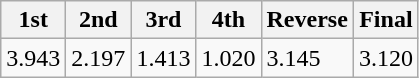<table class="wikitable">
<tr>
<th>1st</th>
<th>2nd</th>
<th>3rd</th>
<th>4th</th>
<th>Reverse</th>
<th>Final</th>
</tr>
<tr>
<td>3.943</td>
<td>2.197</td>
<td>1.413</td>
<td>1.020</td>
<td>3.145</td>
<td>3.120</td>
</tr>
</table>
